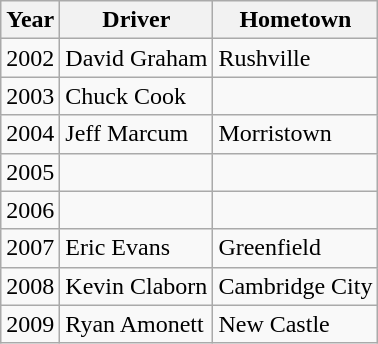<table class="wikitable">
<tr>
<th>Year</th>
<th>Driver</th>
<th>Hometown</th>
</tr>
<tr>
<td>2002</td>
<td>David Graham</td>
<td>Rushville</td>
</tr>
<tr>
<td>2003</td>
<td>Chuck Cook</td>
<td></td>
</tr>
<tr>
<td>2004</td>
<td>Jeff Marcum</td>
<td>Morristown</td>
</tr>
<tr>
<td>2005</td>
<td></td>
<td></td>
</tr>
<tr>
<td>2006</td>
<td></td>
<td></td>
</tr>
<tr>
<td>2007</td>
<td>Eric Evans</td>
<td>Greenfield</td>
</tr>
<tr>
<td>2008</td>
<td>Kevin Claborn</td>
<td>Cambridge City</td>
</tr>
<tr>
<td>2009</td>
<td>Ryan Amonett</td>
<td>New Castle</td>
</tr>
</table>
